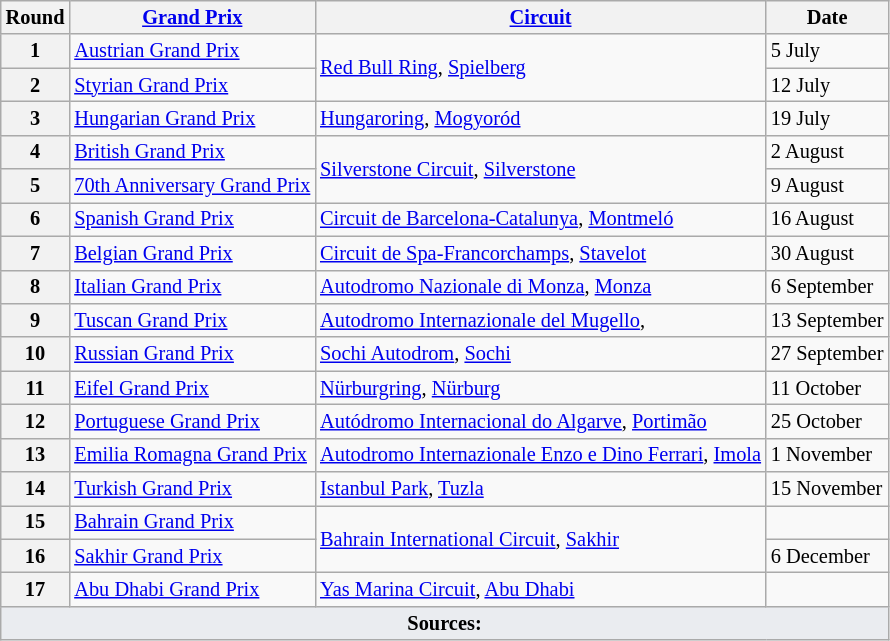<table class="wikitable" style="font-size: 85%;">
<tr>
<th data-sort-type="number">Round</th>
<th><a href='#'>Grand Prix</a></th>
<th><a href='#'>Circuit</a></th>
<th>Date</th>
</tr>
<tr>
<th>1</th>
<td><a href='#'>Austrian Grand Prix</a></td>
<td rowspan="2" data-sort-value="R"> <a href='#'>Red Bull Ring</a>, <a href='#'>Spielberg</a></td>
<td>5 July</td>
</tr>
<tr>
<th>2</th>
<td><a href='#'>Styrian Grand Prix</a></td>
<td>12 July</td>
</tr>
<tr>
<th>3</th>
<td><a href='#'>Hungarian Grand Prix</a></td>
<td> <a href='#'>Hungaroring</a>, <a href='#'>Mogyoród</a></td>
<td>19 July</td>
</tr>
<tr>
<th>4</th>
<td><a href='#'>British Grand Prix</a></td>
<td rowspan="2"> <a href='#'>Silverstone Circuit</a>, <a href='#'>Silverstone</a></td>
<td>2 August</td>
</tr>
<tr>
<th>5</th>
<td nowrap=""><a href='#'>70th Anniversary Grand Prix</a></td>
<td>9 August</td>
</tr>
<tr>
<th>6</th>
<td><a href='#'>Spanish Grand Prix</a></td>
<td nowrap=""> <a href='#'>Circuit de Barcelona-Catalunya</a>, <a href='#'>Montmeló</a></td>
<td>16 August</td>
</tr>
<tr>
<th>7</th>
<td><a href='#'>Belgian Grand Prix</a></td>
<td data-sort-value="Sp"> <a href='#'>Circuit de Spa-Francorchamps</a>, <a href='#'>Stavelot</a></td>
<td>30 August</td>
</tr>
<tr>
<th>8</th>
<td><a href='#'>Italian Grand Prix</a></td>
<td data-sort-value="Monz"> <a href='#'>Autodromo Nazionale di Monza</a>, <a href='#'>Monza</a></td>
<td>6 September</td>
</tr>
<tr>
<th>9</th>
<td><a href='#'>Tuscan Grand Prix</a></td>
<td nowrap=""> <a href='#'>Autodromo Internazionale del Mugello</a>, </td>
<td>13 September</td>
</tr>
<tr>
<th>10</th>
<td><a href='#'>Russian Grand Prix</a></td>
<td> <a href='#'>Sochi Autodrom</a>, <a href='#'>Sochi</a></td>
<td>27 September</td>
</tr>
<tr>
<th>11</th>
<td><a href='#'>Eifel Grand Prix</a></td>
<td> <a href='#'>Nürburgring</a>, <a href='#'>Nürburg</a></td>
<td>11 October</td>
</tr>
<tr>
<th>12</th>
<td><a href='#'>Portuguese Grand Prix</a></td>
<td> <a href='#'>Autódromo Internacional do Algarve</a>, <a href='#'>Portimão</a></td>
<td>25 October</td>
</tr>
<tr>
<th>13</th>
<td><a href='#'>Emilia Romagna Grand Prix</a></td>
<td> <a href='#'>Autodromo Internazionale Enzo e Dino Ferrari</a>, <a href='#'>Imola</a></td>
<td>1 November</td>
</tr>
<tr>
<th>14</th>
<td><a href='#'>Turkish Grand Prix</a></td>
<td> <a href='#'>Istanbul Park</a>, <a href='#'>Tuzla</a></td>
<td>15 November</td>
</tr>
<tr>
<th>15</th>
<td><a href='#'>Bahrain Grand Prix</a></td>
<td rowspan="2"> <a href='#'>Bahrain International Circuit</a>, <a href='#'>Sakhir</a></td>
<td></td>
</tr>
<tr>
<th>16</th>
<td><a href='#'>Sakhir Grand Prix</a></td>
<td>6 December</td>
</tr>
<tr>
<th>17</th>
<td><a href='#'>Abu Dhabi Grand Prix</a></td>
<td> <a href='#'>Yas Marina Circuit</a>, <a href='#'>Abu Dhabi</a></td>
<td></td>
</tr>
<tr class="sortbottom">
<td colspan="4" style="background-color:#EAECF0;text-align:center" align="bottom"><strong>Sources:</strong></td>
</tr>
</table>
